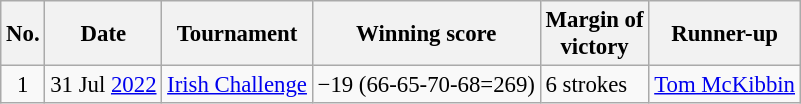<table class="wikitable" style="font-size:95%;">
<tr>
<th>No.</th>
<th>Date</th>
<th>Tournament</th>
<th>Winning score</th>
<th>Margin of<br>victory</th>
<th>Runner-up</th>
</tr>
<tr>
<td align=center>1</td>
<td align=right>31 Jul <a href='#'>2022</a></td>
<td><a href='#'>Irish Challenge</a></td>
<td>−19 (66-65-70-68=269)</td>
<td>6 strokes</td>
<td> <a href='#'>Tom McKibbin</a></td>
</tr>
</table>
